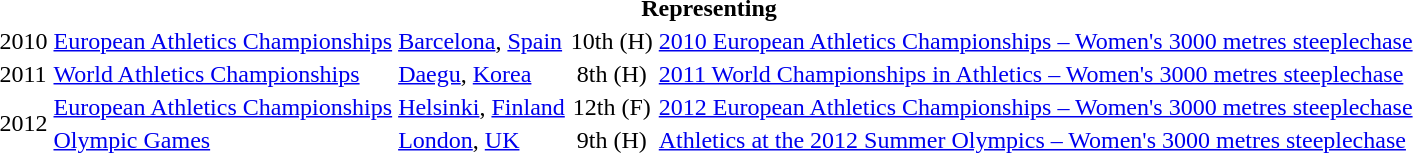<table>
<tr>
<th colspan="6">Representing </th>
</tr>
<tr>
<td>2010</td>
<td><a href='#'>European Athletics Championships</a></td>
<td><a href='#'>Barcelona</a>, <a href='#'>Spain</a></td>
<td style="text-align:center;">10th (H)</td>
<td><a href='#'>2010 European Athletics Championships – Women's 3000 metres steeplechase</a></td>
<td></td>
</tr>
<tr>
<td>2011</td>
<td><a href='#'>World Athletics Championships</a></td>
<td><a href='#'>Daegu</a>, <a href='#'>Korea</a></td>
<td style="text-align:center;">8th (H)</td>
<td><a href='#'>2011 World Championships in Athletics – Women's 3000 metres steeplechase</a></td>
<td></td>
</tr>
<tr>
<td rowspan=2>2012</td>
<td><a href='#'>European Athletics Championships</a></td>
<td><a href='#'>Helsinki</a>, <a href='#'>Finland</a></td>
<td style="text-align:center;">12th (F)</td>
<td><a href='#'>2012 European Athletics Championships – Women's 3000 metres steeplechase</a></td>
<td></td>
</tr>
<tr>
<td><a href='#'>Olympic Games</a></td>
<td><a href='#'>London</a>, <a href='#'>UK</a></td>
<td style="text-align:center;">9th (H)</td>
<td><a href='#'>Athletics at the 2012 Summer Olympics – Women's 3000 metres steeplechase</a></td>
<td></td>
</tr>
</table>
